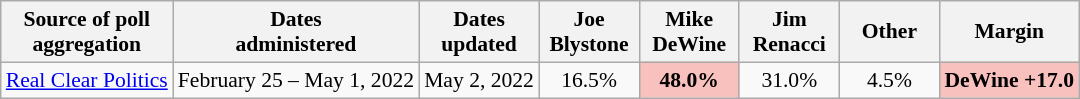<table class="wikitable sortable" style="text-align:center;font-size:90%;line-height:17px">
<tr>
<th>Source of poll<br>aggregation</th>
<th>Dates<br>administered</th>
<th>Dates<br>updated</th>
<th style="width:60px;">Joe<br>Blystone</th>
<th style="width:60px;">Mike<br>DeWine</th>
<th style="width:60px;">Jim<br>Renacci</th>
<th style="width:60px;">Other<br></th>
<th>Margin</th>
</tr>
<tr>
<td><a href='#'>Real Clear Politics</a></td>
<td>February 25 – May 1, 2022</td>
<td>May 2, 2022</td>
<td>16.5%</td>
<td style="background: rgb(248, 193, 190);"><strong>48.0%</strong></td>
<td>31.0%</td>
<td>4.5%</td>
<td style="background: rgb(248, 193, 190);"><strong>DeWine +17.0</strong></td>
</tr>
</table>
